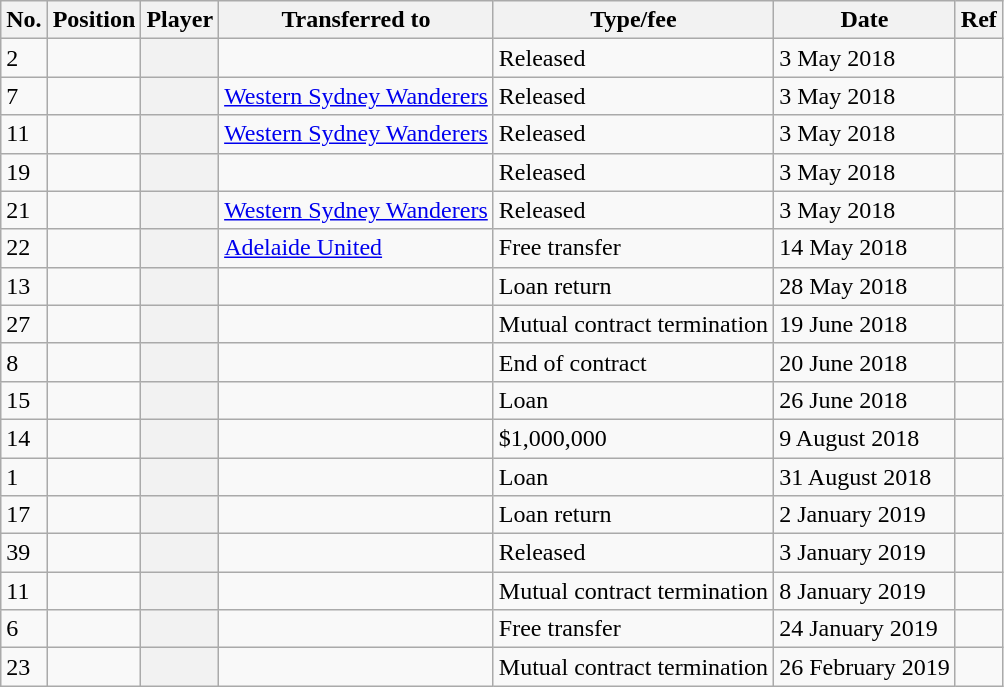<table class="wikitable plainrowheaders sortable" style="text-align:center; text-align:left">
<tr>
<th scope="col">No.</th>
<th scope="col">Position</th>
<th scope="col">Player</th>
<th scope="col">Transferred to</th>
<th scope="col">Type/fee</th>
<th scope="col">Date</th>
<th scope="col" class="unsortable">Ref</th>
</tr>
<tr>
<td>2</td>
<td></td>
<th scope="row"></th>
<td></td>
<td>Released</td>
<td>3 May 2018</td>
<td></td>
</tr>
<tr>
<td>7</td>
<td></td>
<th scope="row"></th>
<td><a href='#'>Western Sydney Wanderers</a></td>
<td>Released</td>
<td>3 May 2018</td>
<td></td>
</tr>
<tr>
<td>11</td>
<td></td>
<th scope="row"></th>
<td><a href='#'>Western Sydney Wanderers</a></td>
<td>Released</td>
<td>3 May 2018</td>
<td></td>
</tr>
<tr>
<td>19</td>
<td></td>
<th scope="row"></th>
<td></td>
<td>Released</td>
<td>3 May 2018</td>
<td></td>
</tr>
<tr>
<td>21</td>
<td></td>
<th scope="row"></th>
<td><a href='#'>Western Sydney Wanderers</a></td>
<td>Released</td>
<td>3 May 2018</td>
<td></td>
</tr>
<tr>
<td>22</td>
<td></td>
<th scope="row"></th>
<td><a href='#'>Adelaide United</a></td>
<td>Free transfer</td>
<td>14 May 2018</td>
<td></td>
</tr>
<tr>
<td>13</td>
<td></td>
<th scope="row"></th>
<td></td>
<td>Loan return</td>
<td>28 May 2018</td>
<td></td>
</tr>
<tr>
<td>27</td>
<td></td>
<th scope="row"></th>
<td></td>
<td>Mutual contract termination</td>
<td>19 June 2018</td>
<td></td>
</tr>
<tr>
<td>8</td>
<td></td>
<th scope="row"></th>
<td></td>
<td>End of contract</td>
<td>20 June 2018</td>
<td></td>
</tr>
<tr>
<td>15</td>
<td></td>
<th scope="row"></th>
<td></td>
<td>Loan</td>
<td>26 June 2018</td>
<td></td>
</tr>
<tr>
<td>14</td>
<td></td>
<th scope="row"></th>
<td></td>
<td>$1,000,000</td>
<td>9 August 2018</td>
<td></td>
</tr>
<tr>
<td>1</td>
<td></td>
<th scope="row"></th>
<td></td>
<td>Loan</td>
<td>31 August 2018</td>
<td></td>
</tr>
<tr>
<td>17</td>
<td></td>
<th scope="row"></th>
<td></td>
<td>Loan return</td>
<td>2 January 2019</td>
<td></td>
</tr>
<tr>
<td>39</td>
<td></td>
<th scope="row"></th>
<td></td>
<td>Released</td>
<td>3 January 2019</td>
<td></td>
</tr>
<tr>
<td>11</td>
<td></td>
<th scope="row"></th>
<td></td>
<td>Mutual contract termination</td>
<td>8 January 2019</td>
<td></td>
</tr>
<tr>
<td>6</td>
<td></td>
<th scope="row"></th>
<td></td>
<td>Free transfer</td>
<td>24 January 2019</td>
<td></td>
</tr>
<tr>
<td>23</td>
<td></td>
<th scope="row"></th>
<td></td>
<td>Mutual contract termination</td>
<td>26 February 2019</td>
<td></td>
</tr>
</table>
